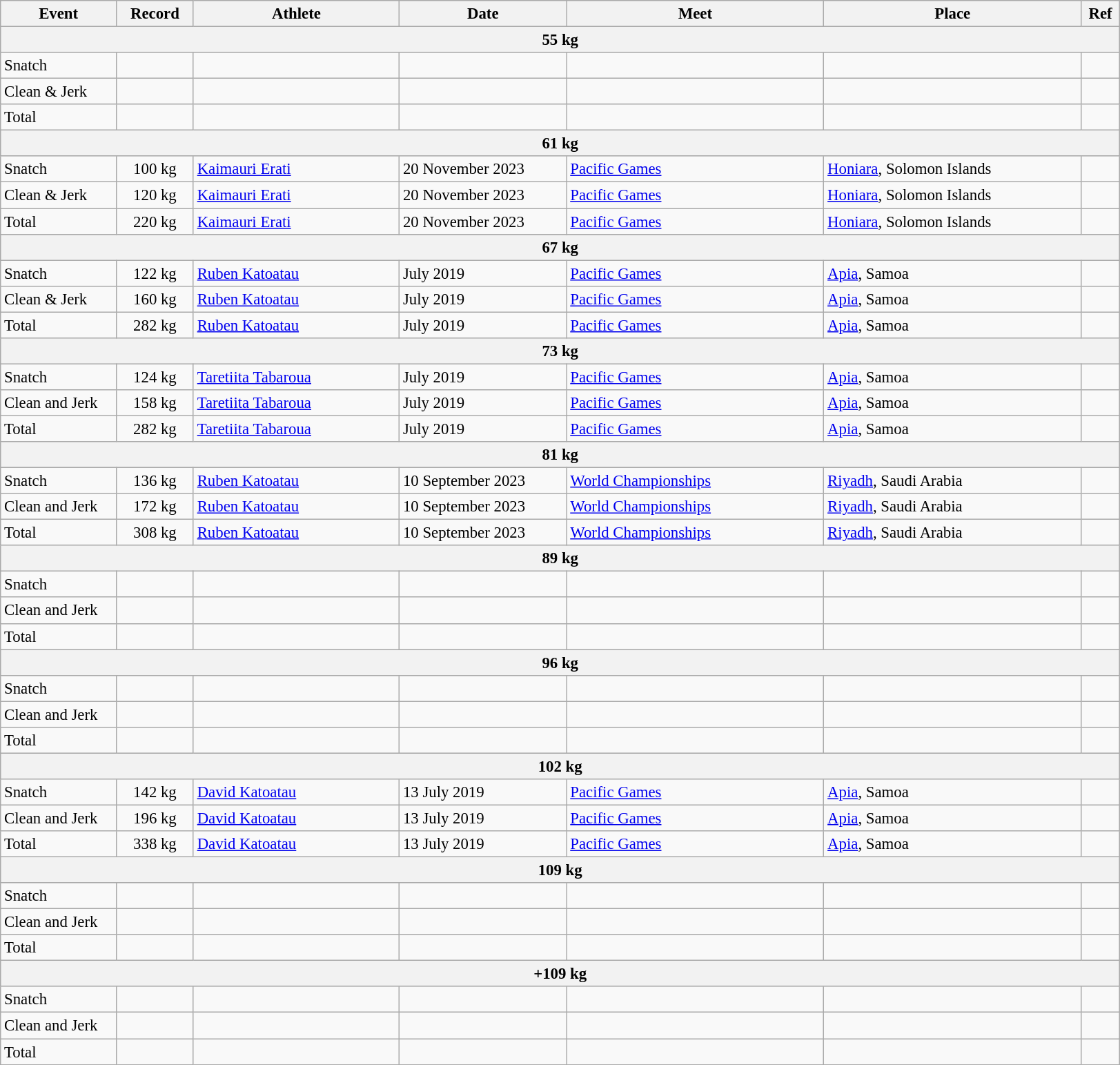<table class="wikitable" style="font-size:95%;">
<tr>
<th width=9%>Event</th>
<th width=6%>Record</th>
<th width=16%>Athlete</th>
<th width=13%>Date</th>
<th width=20%>Meet</th>
<th width=20%>Place</th>
<th width=3%>Ref</th>
</tr>
<tr bgcolor="#DDDDDD">
<th colspan="7">55 kg</th>
</tr>
<tr>
<td>Snatch</td>
<td align="center"></td>
<td></td>
<td></td>
<td></td>
<td></td>
<td></td>
</tr>
<tr>
<td>Clean & Jerk</td>
<td align="center"></td>
<td></td>
<td></td>
<td></td>
<td></td>
<td></td>
</tr>
<tr>
<td>Total</td>
<td align="center"></td>
<td></td>
<td></td>
<td></td>
<td></td>
<td></td>
</tr>
<tr bgcolor="#DDDDDD">
<th colspan="7">61 kg</th>
</tr>
<tr>
<td>Snatch</td>
<td align="center">100 kg</td>
<td><a href='#'>Kaimauri Erati</a></td>
<td>20 November 2023</td>
<td><a href='#'>Pacific Games</a></td>
<td><a href='#'>Honiara</a>, Solomon Islands</td>
<td></td>
</tr>
<tr>
<td>Clean & Jerk</td>
<td align="center">120 kg</td>
<td><a href='#'>Kaimauri Erati</a></td>
<td>20 November 2023</td>
<td><a href='#'>Pacific Games</a></td>
<td><a href='#'>Honiara</a>, Solomon Islands</td>
<td></td>
</tr>
<tr>
<td>Total</td>
<td align="center">220 kg</td>
<td><a href='#'>Kaimauri Erati</a></td>
<td>20 November 2023</td>
<td><a href='#'>Pacific Games</a></td>
<td><a href='#'>Honiara</a>, Solomon Islands</td>
<td></td>
</tr>
<tr bgcolor="#DDDDDD">
<th colspan="7">67 kg</th>
</tr>
<tr>
<td>Snatch</td>
<td align="center">122 kg</td>
<td><a href='#'>Ruben Katoatau</a></td>
<td>July 2019</td>
<td><a href='#'>Pacific Games</a></td>
<td><a href='#'>Apia</a>, Samoa</td>
<td></td>
</tr>
<tr>
<td>Clean & Jerk</td>
<td align="center">160 kg</td>
<td><a href='#'>Ruben Katoatau</a></td>
<td>July 2019</td>
<td><a href='#'>Pacific Games</a></td>
<td><a href='#'>Apia</a>, Samoa</td>
<td></td>
</tr>
<tr>
<td>Total</td>
<td align="center">282 kg</td>
<td><a href='#'>Ruben Katoatau</a></td>
<td>July 2019</td>
<td><a href='#'>Pacific Games</a></td>
<td><a href='#'>Apia</a>, Samoa</td>
<td></td>
</tr>
<tr bgcolor="#DDDDDD">
<th colspan="7">73 kg</th>
</tr>
<tr>
<td>Snatch</td>
<td align="center">124 kg</td>
<td><a href='#'>Taretiita Tabaroua</a></td>
<td>July 2019</td>
<td><a href='#'>Pacific Games</a></td>
<td><a href='#'>Apia</a>, Samoa</td>
<td></td>
</tr>
<tr>
<td>Clean and Jerk</td>
<td align="center">158 kg</td>
<td><a href='#'>Taretiita Tabaroua</a></td>
<td>July 2019</td>
<td><a href='#'>Pacific Games</a></td>
<td><a href='#'>Apia</a>, Samoa</td>
<td></td>
</tr>
<tr>
<td>Total</td>
<td align="center">282 kg</td>
<td><a href='#'>Taretiita Tabaroua</a></td>
<td>July 2019</td>
<td><a href='#'>Pacific Games</a></td>
<td><a href='#'>Apia</a>, Samoa</td>
<td></td>
</tr>
<tr bgcolor="#DDDDDD">
<th colspan="7">81 kg</th>
</tr>
<tr>
<td>Snatch</td>
<td align="center">136 kg</td>
<td><a href='#'>Ruben Katoatau</a></td>
<td>10 September 2023</td>
<td><a href='#'>World Championships</a></td>
<td><a href='#'>Riyadh</a>, Saudi Arabia</td>
<td></td>
</tr>
<tr>
<td>Clean and Jerk</td>
<td align="center">172 kg</td>
<td><a href='#'>Ruben Katoatau</a></td>
<td>10 September 2023</td>
<td><a href='#'>World Championships</a></td>
<td><a href='#'>Riyadh</a>, Saudi Arabia</td>
<td></td>
</tr>
<tr>
<td>Total</td>
<td align="center">308 kg</td>
<td><a href='#'>Ruben Katoatau</a></td>
<td>10 September 2023</td>
<td><a href='#'>World Championships</a></td>
<td><a href='#'>Riyadh</a>, Saudi Arabia</td>
<td></td>
</tr>
<tr bgcolor="#DDDDDD">
<th colspan="7">89 kg</th>
</tr>
<tr>
<td>Snatch</td>
<td align="center"></td>
<td></td>
<td></td>
<td></td>
<td></td>
<td></td>
</tr>
<tr>
<td>Clean and Jerk</td>
<td align="center"></td>
<td></td>
<td></td>
<td></td>
<td></td>
<td></td>
</tr>
<tr>
<td>Total</td>
<td align="center"></td>
<td></td>
<td></td>
<td></td>
<td></td>
<td></td>
</tr>
<tr bgcolor="#DDDDDD">
<th colspan="7">96 kg</th>
</tr>
<tr>
<td>Snatch</td>
<td align="center"></td>
<td></td>
<td></td>
<td></td>
<td></td>
<td></td>
</tr>
<tr>
<td>Clean and Jerk</td>
<td align="center"></td>
<td></td>
<td></td>
<td></td>
<td></td>
<td></td>
</tr>
<tr>
<td>Total</td>
<td align="center"></td>
<td></td>
<td></td>
<td></td>
<td></td>
<td></td>
</tr>
<tr bgcolor="#DDDDDD">
<th colspan="7">102 kg</th>
</tr>
<tr>
<td>Snatch</td>
<td align="center">142 kg</td>
<td><a href='#'>David Katoatau</a></td>
<td>13 July 2019</td>
<td><a href='#'>Pacific Games</a></td>
<td><a href='#'>Apia</a>, Samoa</td>
<td></td>
</tr>
<tr>
<td>Clean and Jerk</td>
<td align="center">196 kg</td>
<td><a href='#'>David Katoatau</a></td>
<td>13 July 2019</td>
<td><a href='#'>Pacific Games</a></td>
<td><a href='#'>Apia</a>, Samoa</td>
<td></td>
</tr>
<tr>
<td>Total</td>
<td align="center">338 kg</td>
<td><a href='#'>David Katoatau</a></td>
<td>13 July 2019</td>
<td><a href='#'>Pacific Games</a></td>
<td><a href='#'>Apia</a>, Samoa</td>
<td></td>
</tr>
<tr bgcolor="#DDDDDD">
<th colspan="7">109 kg</th>
</tr>
<tr>
<td>Snatch</td>
<td align="center"></td>
<td></td>
<td></td>
<td></td>
<td></td>
<td></td>
</tr>
<tr>
<td>Clean and Jerk</td>
<td align="center"></td>
<td></td>
<td></td>
<td></td>
<td></td>
<td></td>
</tr>
<tr>
<td>Total</td>
<td align="center"></td>
<td></td>
<td></td>
<td></td>
<td></td>
<td></td>
</tr>
<tr bgcolor="#DDDDDD">
<th colspan="7">+109 kg</th>
</tr>
<tr>
<td>Snatch</td>
<td align="center"></td>
<td></td>
<td></td>
<td></td>
<td></td>
<td></td>
</tr>
<tr>
<td>Clean and Jerk</td>
<td align="center"></td>
<td></td>
<td></td>
<td></td>
<td></td>
<td></td>
</tr>
<tr>
<td>Total</td>
<td align="center"></td>
<td></td>
<td></td>
<td></td>
<td></td>
<td></td>
</tr>
</table>
